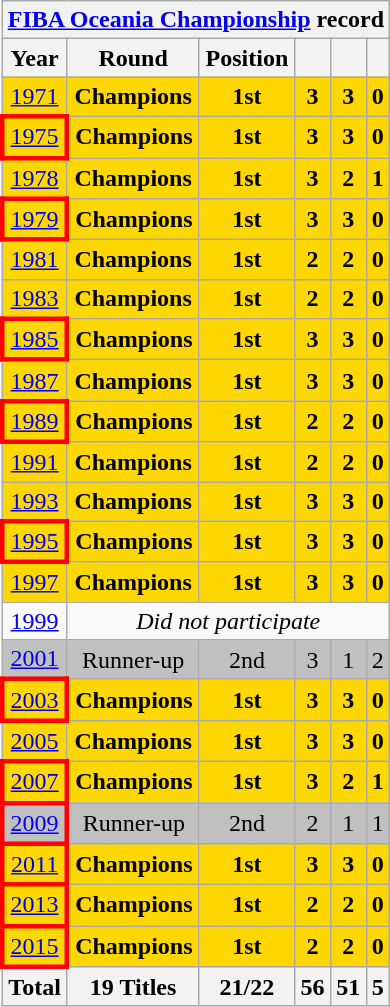<table class="wikitable" style="text-align: center;">
<tr>
<th colspan=10><a href='#'>FIBA Oceania Championship</a> record</th>
</tr>
<tr>
<th>Year</th>
<th>Round</th>
<th>Position</th>
<th></th>
<th></th>
<th></th>
</tr>
<tr style="background:gold;">
<td> <a href='#'>1971</a></td>
<td><strong>Champions</strong></td>
<td><strong>1st</strong></td>
<td><strong>3</strong></td>
<td><strong>3</strong></td>
<td><strong>0</strong></td>
</tr>
<tr style="background:gold;">
<td style="border: 3px solid red"> <a href='#'>1975</a></td>
<td><strong>Champions</strong></td>
<td><strong>1st</strong></td>
<td><strong>3</strong></td>
<td><strong>3</strong></td>
<td><strong>0</strong></td>
</tr>
<tr style="background:gold;">
<td> <a href='#'>1978</a></td>
<td><strong>Champions</strong></td>
<td><strong>1st</strong></td>
<td><strong>3</strong></td>
<td><strong>2</strong></td>
<td><strong>1</strong></td>
</tr>
<tr style="background:gold;">
<td style="border: 3px solid red"> <a href='#'>1979</a></td>
<td><strong>Champions</strong></td>
<td><strong>1st</strong></td>
<td><strong>3</strong></td>
<td><strong>3</strong></td>
<td><strong>0</strong></td>
</tr>
<tr style="background:gold;">
<td> <a href='#'>1981</a></td>
<td><strong>Champions</strong></td>
<td><strong>1st</strong></td>
<td><strong>2</strong></td>
<td><strong>2</strong></td>
<td><strong>0</strong></td>
</tr>
<tr style="background:gold;">
<td> <a href='#'>1983</a></td>
<td><strong>Champions</strong></td>
<td><strong>1st</strong></td>
<td><strong>2</strong></td>
<td><strong>2</strong></td>
<td><strong>0</strong></td>
</tr>
<tr style="background:gold;">
<td style="border: 3px solid red"> <a href='#'>1985</a></td>
<td><strong>Champions</strong></td>
<td><strong>1st</strong></td>
<td><strong>3</strong></td>
<td><strong>3</strong></td>
<td><strong>0</strong></td>
</tr>
<tr style="background:gold;">
<td> <a href='#'>1987</a></td>
<td><strong>Champions</strong></td>
<td><strong>1st</strong></td>
<td><strong>3</strong></td>
<td><strong>3</strong></td>
<td><strong>0</strong></td>
</tr>
<tr style="background:gold;">
<td style="border: 3px solid red"> <a href='#'>1989</a></td>
<td><strong>Champions</strong></td>
<td><strong>1st</strong></td>
<td><strong>2</strong></td>
<td><strong>2</strong></td>
<td><strong>0</strong></td>
</tr>
<tr style="background:gold;">
<td> <a href='#'>1991</a></td>
<td><strong>Champions</strong></td>
<td><strong>1st</strong></td>
<td><strong>2</strong></td>
<td><strong>2</strong></td>
<td><strong>0</strong></td>
</tr>
<tr style="background:gold;">
<td> <a href='#'>1993</a></td>
<td><strong>Champions</strong></td>
<td><strong>1st</strong></td>
<td><strong>3</strong></td>
<td><strong>3</strong></td>
<td><strong>0</strong></td>
</tr>
<tr style="background:gold;">
<td style="border: 3px solid red"> <a href='#'>1995</a></td>
<td><strong>Champions</strong></td>
<td><strong>1st</strong></td>
<td><strong>3</strong></td>
<td><strong>3</strong></td>
<td><strong>0</strong></td>
</tr>
<tr style="background:gold;">
<td> <a href='#'>1997</a></td>
<td><strong>Champions</strong></td>
<td><strong>1st</strong></td>
<td><strong>3</strong></td>
<td><strong>3</strong></td>
<td><strong>0</strong></td>
</tr>
<tr>
<td> <a href='#'>1999</a></td>
<td colspan="6"><em>Did not participate</em></td>
</tr>
<tr style="background:silver;">
<td> <a href='#'>2001</a></td>
<td>Runner-up</td>
<td>2nd</td>
<td>3</td>
<td>1</td>
<td>2</td>
</tr>
<tr style="background:gold;">
<td style="border: 3px solid red"> <a href='#'>2003</a></td>
<td><strong>Champions</strong></td>
<td><strong>1st</strong></td>
<td><strong>3</strong></td>
<td><strong>3</strong></td>
<td><strong>0</strong></td>
</tr>
<tr style="background:gold;">
<td> <a href='#'>2005</a></td>
<td><strong>Champions</strong></td>
<td><strong>1st</strong></td>
<td><strong>3</strong></td>
<td><strong>3</strong></td>
<td><strong>0</strong></td>
</tr>
<tr style="background:gold;">
<td style="border: 3px solid red"> <a href='#'>2007</a></td>
<td><strong>Champions</strong></td>
<td><strong>1st</strong></td>
<td><strong>3</strong></td>
<td><strong>2</strong></td>
<td><strong>1</strong></td>
</tr>
<tr style="background:silver;">
<td style="border: 3px solid red">  <a href='#'>2009</a></td>
<td>Runner-up</td>
<td>2nd</td>
<td>2</td>
<td>1</td>
<td>1</td>
</tr>
<tr style="background:gold;">
<td style="border: 3px solid red"> <a href='#'>2011</a></td>
<td><strong>Champions</strong></td>
<td><strong>1st</strong></td>
<td><strong>3</strong></td>
<td><strong>3</strong></td>
<td><strong>0</strong></td>
</tr>
<tr style="background:gold;">
<td style="border: 3px solid red">  <a href='#'>2013</a></td>
<td><strong>Champions</strong></td>
<td><strong>1st</strong></td>
<td><strong>2</strong></td>
<td><strong>2</strong></td>
<td><strong>0</strong></td>
</tr>
<tr style="background:gold;">
<td style="border: 3px solid red">  <a href='#'>2015</a></td>
<td><strong>Champions</strong></td>
<td><strong>1st</strong></td>
<td><strong>2</strong></td>
<td><strong>2</strong></td>
<td><strong>0</strong></td>
</tr>
<tr>
<th>Total</th>
<th>19 Titles</th>
<th>21/22</th>
<th>56</th>
<th>51</th>
<th>5</th>
</tr>
</table>
